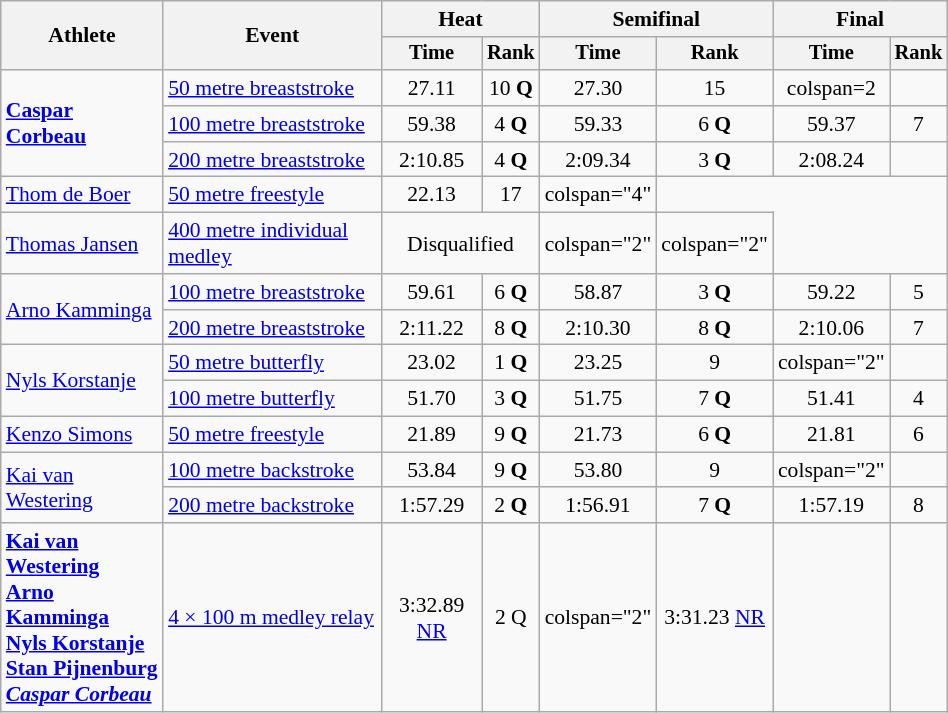<table class="wikitable" style="text-align:center; font-size:90%; width:50%;">
<tr>
<th rowspan="2">Athlete</th>
<th rowspan="2">Event</th>
<th colspan="2">Heat</th>
<th colspan="2">Semifinal</th>
<th colspan="2">Final</th>
</tr>
<tr style="font-size:95%">
<th>Time</th>
<th>Rank</th>
<th>Time</th>
<th>Rank</th>
<th>Time</th>
<th>Rank</th>
</tr>
<tr align=center>
<td align=left rowspan=3><strong><a href='#'>Caspar Corbeau</a></strong></td>
<td align=left><a href='#'>50 metre breaststroke</a></td>
<td>27.11</td>
<td>10 <strong>Q</strong></td>
<td>27.30</td>
<td>15</td>
<td>colspan=2   </td>
</tr>
<tr align=center>
<td align=left><a href='#'>100 metre breaststroke</a></td>
<td>59.38</td>
<td>4 <strong>Q</strong></td>
<td>59.33</td>
<td>6 <strong>Q</strong></td>
<td>59.37</td>
<td>7</td>
</tr>
<tr align=center>
<td align=left><a href='#'>200 metre breaststroke</a></td>
<td>2:10.85</td>
<td>4 <strong>Q</strong></td>
<td>2:09.34</td>
<td>3 <strong>Q</strong></td>
<td>2:08.24</td>
<td></td>
</tr>
<tr align=center>
<td align=left><a href='#'>Thom de Boer</a></td>
<td align=left><a href='#'>50 metre freestyle</a></td>
<td>22.13</td>
<td>17</td>
<td>colspan="4"  </td>
</tr>
<tr align=center>
<td align=left><a href='#'>Thomas Jansen</a></td>
<td align=left><a href='#'>400 metre individual medley</a></td>
<td colspan="2">Disqualified</td>
<td>colspan="2"  </td>
<td>colspan="2"  </td>
</tr>
<tr align=center>
<td align=left rowspan=2><a href='#'>Arno Kamminga</a></td>
<td align=left><a href='#'>100 metre breaststroke</a></td>
<td>59.61</td>
<td>6 <strong>Q</strong></td>
<td>58.87</td>
<td>3 <strong>Q</strong></td>
<td>59.22</td>
<td>5</td>
</tr>
<tr align=center>
<td align=left><a href='#'>200 metre breaststroke</a></td>
<td>2:11.22</td>
<td>8 <strong>Q</strong></td>
<td>2:10.30</td>
<td>8 <strong>Q</strong></td>
<td>2:10.06</td>
<td>7</td>
</tr>
<tr align=center>
<td align=left rowspan=2><a href='#'>Nyls Korstanje</a></td>
<td align=left><a href='#'>50 metre butterfly</a></td>
<td>23.02</td>
<td>1 <strong>Q</strong></td>
<td>23.25</td>
<td>9</td>
<td>colspan="2"  </td>
</tr>
<tr align=center>
<td align=left><a href='#'>100 metre butterfly</a></td>
<td>51.70</td>
<td>3 <strong>Q</strong></td>
<td>51.75</td>
<td>7 <strong>Q</strong></td>
<td>51.41</td>
<td>4</td>
</tr>
<tr align=center>
<td align=left><a href='#'>Kenzo Simons</a></td>
<td align=left><a href='#'>50 metre freestyle</a></td>
<td>21.89</td>
<td>9 <strong>Q</strong></td>
<td>21.73</td>
<td>6 <strong>Q</strong></td>
<td>21.81</td>
<td>6</td>
</tr>
<tr align=center>
<td align=left rowspan=2><a href='#'>Kai van Westering</a></td>
<td align=left><a href='#'>100 metre backstroke</a></td>
<td>53.84</td>
<td>9 <strong>Q</strong></td>
<td>53.80</td>
<td>9</td>
<td>colspan="2"  </td>
</tr>
<tr align=center>
<td align=left><a href='#'>200 metre backstroke</a></td>
<td>1:57.29</td>
<td>2 <strong>Q</strong></td>
<td>1:56.91</td>
<td>7 <strong>Q</strong></td>
<td>1:57.19</td>
<td>8</td>
</tr>
<tr align=center>
<td align=left><strong><a href='#'>Kai van Westering</a><br><a href='#'>Arno Kamminga</a><br><a href='#'>Nyls Korstanje</a><br><a href='#'>Stan Pijnenburg</a><br><em><a href='#'>Caspar Corbeau</a><strong><em></td>
<td align=left><a href='#'>4 × 100 m medley relay</a></td>
<td>3:32.89 </strong><a href='#'>NR</a><strong></td>
<td>2 </strong>Q<strong></td>
<td>colspan="2"  </td>
<td>3:31.23 </strong><a href='#'>NR</a><strong></td>
<td></td>
</tr>
</table>
